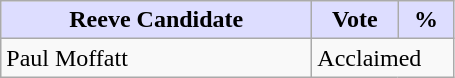<table class="wikitable">
<tr>
<th style="background:#ddf; width:200px;">Reeve Candidate </th>
<th style="background:#ddf; width:50px;">Vote</th>
<th style="background:#ddf; width:30px;">%</th>
</tr>
<tr>
<td>Paul Moffatt</td>
<td colspan="2">Acclaimed</td>
</tr>
</table>
